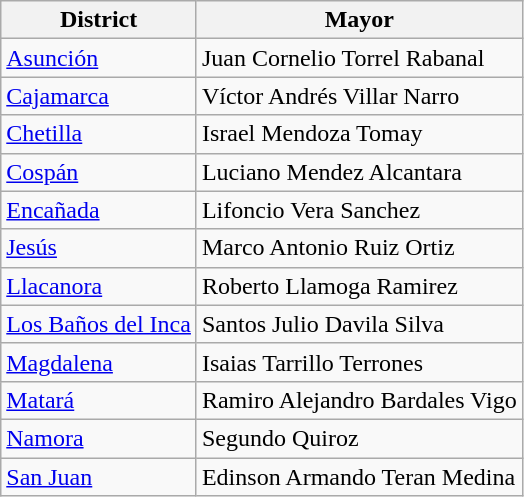<table class="wikitable">
<tr>
<th>District</th>
<th>Mayor</th>
</tr>
<tr>
<td><a href='#'>Asunción</a></td>
<td>Juan Cornelio Torrel Rabanal</td>
</tr>
<tr>
<td><a href='#'>Cajamarca</a></td>
<td>Víctor Andrés Villar Narro</td>
</tr>
<tr>
<td><a href='#'>Chetilla</a></td>
<td>Israel Mendoza Tomay</td>
</tr>
<tr>
<td><a href='#'>Cospán</a></td>
<td>Luciano Mendez Alcantara</td>
</tr>
<tr>
<td><a href='#'>Encañada</a></td>
<td>Lifoncio Vera Sanchez</td>
</tr>
<tr>
<td><a href='#'>Jesús</a></td>
<td>Marco Antonio Ruiz Ortiz</td>
</tr>
<tr>
<td><a href='#'>Llacanora</a></td>
<td>Roberto Llamoga Ramirez</td>
</tr>
<tr>
<td><a href='#'>Los Baños del Inca</a></td>
<td>Santos Julio Davila Silva</td>
</tr>
<tr>
<td><a href='#'>Magdalena</a></td>
<td>Isaias Tarrillo Terrones</td>
</tr>
<tr>
<td><a href='#'>Matará</a></td>
<td>Ramiro Alejandro Bardales Vigo</td>
</tr>
<tr>
<td><a href='#'>Namora</a></td>
<td>Segundo Quiroz</td>
</tr>
<tr>
<td><a href='#'>San Juan</a></td>
<td>Edinson Armando Teran Medina</td>
</tr>
</table>
